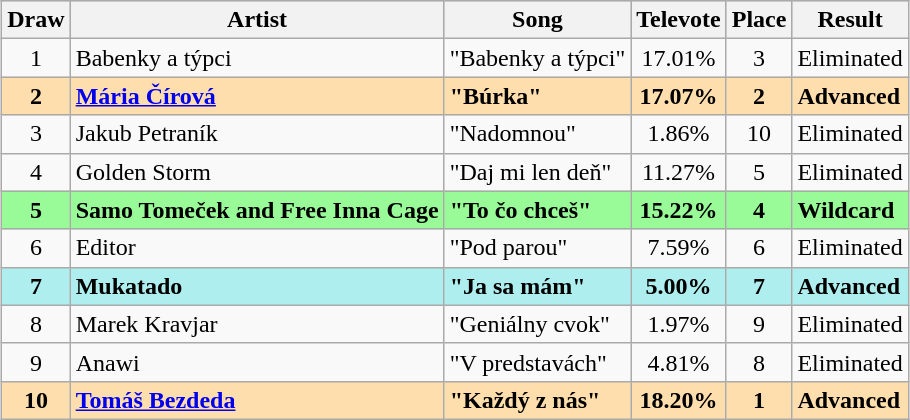<table class="sortable wikitable" style="margin: 1em auto 1em auto; text-align:center;">
<tr bgcolor="#CCCCCC">
<th>Draw</th>
<th>Artist</th>
<th>Song</th>
<th>Televote</th>
<th>Place</th>
<th>Result</th>
</tr>
<tr>
<td>1</td>
<td align="left">Babenky a týpci</td>
<td align="left">"Babenky a týpci"</td>
<td>17.01%</td>
<td>3</td>
<td align="left">Eliminated</td>
</tr>
<tr style="font-weight:bold; background:navajowhite;">
<td>2</td>
<td align="left"><a href='#'>Mária Čírová</a></td>
<td align="left">"Búrka"</td>
<td>17.07%</td>
<td>2</td>
<td align="left">Advanced</td>
</tr>
<tr>
<td>3</td>
<td align="left">Jakub Petraník</td>
<td align="left">"Nadomnou"</td>
<td>1.86%</td>
<td>10</td>
<td align="left">Eliminated</td>
</tr>
<tr>
<td>4</td>
<td align="left">Golden Storm</td>
<td align="left">"Daj mi len deň"</td>
<td>11.27%</td>
<td>5</td>
<td align="left">Eliminated</td>
</tr>
<tr style="font-weight:bold; background:palegreen;">
<td>5</td>
<td align="left">Samo Tomeček and Free Inna Cage</td>
<td align="left">"To čo chceš"</td>
<td>15.22%</td>
<td>4</td>
<td align="left">Wildcard</td>
</tr>
<tr>
<td>6</td>
<td align="left">Editor</td>
<td align="left">"Pod parou"</td>
<td>7.59%</td>
<td>6</td>
<td align="left">Eliminated</td>
</tr>
<tr style="font-weight:bold; background:paleturquoise;">
<td>7</td>
<td align="left">Mukatado</td>
<td align="left">"Ja sa mám"</td>
<td>5.00%</td>
<td>7</td>
<td align="left">Advanced</td>
</tr>
<tr>
<td>8</td>
<td align="left">Marek Kravjar</td>
<td align="left">"Geniálny cvok"</td>
<td>1.97%</td>
<td>9</td>
<td align="left">Eliminated</td>
</tr>
<tr>
<td>9</td>
<td align="left">Anawi</td>
<td align="left">"V predstavách"</td>
<td>4.81%</td>
<td>8</td>
<td align="left">Eliminated</td>
</tr>
<tr style="font-weight:bold; background:navajowhite;">
<td>10</td>
<td align="left"><a href='#'>Tomáš Bezdeda</a></td>
<td align="left">"Každý z nás"</td>
<td>18.20%</td>
<td>1</td>
<td align="left">Advanced</td>
</tr>
</table>
